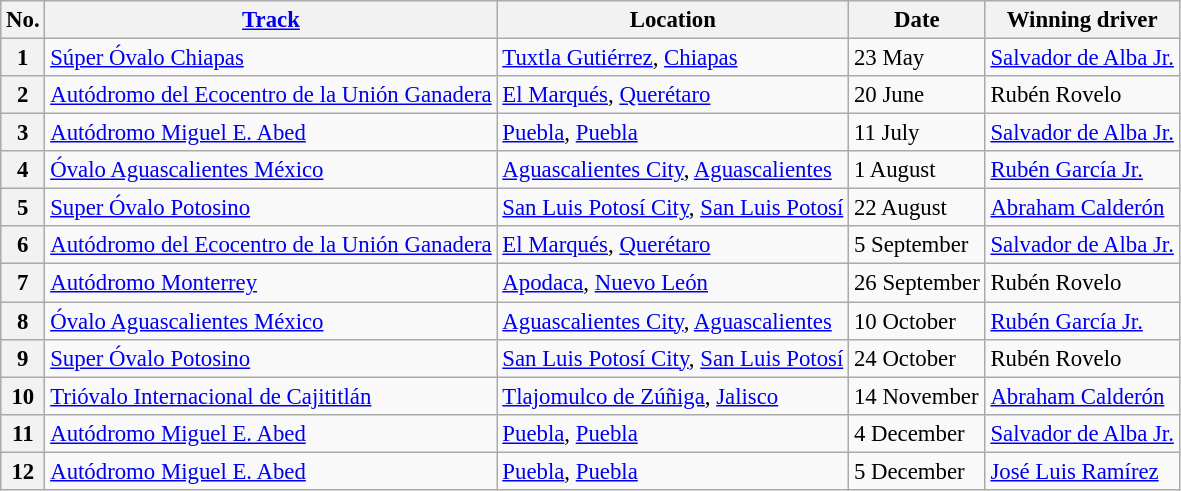<table class="wikitable" style="font-size:95%">
<tr>
<th>No.</th>
<th><a href='#'>Track</a></th>
<th>Location</th>
<th>Date</th>
<th>Winning driver</th>
</tr>
<tr>
<th>1</th>
<td><a href='#'>Súper Óvalo Chiapas</a></td>
<td><a href='#'>Tuxtla Gutiérrez</a>, <a href='#'>Chiapas</a></td>
<td>23 May</td>
<td><a href='#'>Salvador de Alba Jr.</a></td>
</tr>
<tr>
<th>2</th>
<td><a href='#'>Autódromo del Ecocentro de la Unión Ganadera</a></td>
<td><a href='#'>El Marqués</a>, <a href='#'>Querétaro</a></td>
<td>20 June</td>
<td>Rubén Rovelo</td>
</tr>
<tr>
<th>3</th>
<td><a href='#'>Autódromo Miguel E. Abed</a></td>
<td><a href='#'>Puebla</a>, <a href='#'>Puebla</a></td>
<td>11 July</td>
<td><a href='#'>Salvador de Alba Jr.</a></td>
</tr>
<tr>
<th>4</th>
<td><a href='#'>Óvalo Aguascalientes México</a></td>
<td><a href='#'>Aguascalientes City</a>, <a href='#'>Aguascalientes</a></td>
<td>1 August</td>
<td><a href='#'>Rubén García Jr.</a></td>
</tr>
<tr>
<th>5</th>
<td><a href='#'>Super Óvalo Potosino</a></td>
<td><a href='#'>San Luis Potosí City</a>, <a href='#'>San Luis Potosí</a></td>
<td>22 August</td>
<td><a href='#'>Abraham Calderón</a></td>
</tr>
<tr>
<th>6</th>
<td><a href='#'>Autódromo del Ecocentro de la Unión Ganadera</a></td>
<td><a href='#'>El Marqués</a>, <a href='#'>Querétaro</a></td>
<td>5 September</td>
<td><a href='#'>Salvador de Alba Jr.</a></td>
</tr>
<tr>
<th>7</th>
<td><a href='#'>Autódromo Monterrey</a></td>
<td><a href='#'>Apodaca</a>, <a href='#'>Nuevo León</a></td>
<td>26 September</td>
<td>Rubén Rovelo</td>
</tr>
<tr>
<th>8</th>
<td><a href='#'>Óvalo Aguascalientes México</a></td>
<td><a href='#'>Aguascalientes City</a>, <a href='#'>Aguascalientes</a></td>
<td>10 October</td>
<td><a href='#'>Rubén García Jr.</a></td>
</tr>
<tr>
<th>9</th>
<td><a href='#'>Super Óvalo Potosino</a></td>
<td><a href='#'>San Luis Potosí City</a>, <a href='#'>San Luis Potosí</a></td>
<td>24 October</td>
<td>Rubén Rovelo</td>
</tr>
<tr>
<th>10</th>
<td><a href='#'>Trióvalo Internacional de Cajititlán</a></td>
<td><a href='#'>Tlajomulco de Zúñiga</a>, <a href='#'>Jalisco</a></td>
<td>14 November</td>
<td><a href='#'>Abraham Calderón</a></td>
</tr>
<tr>
<th>11</th>
<td><a href='#'>Autódromo Miguel E. Abed</a></td>
<td><a href='#'>Puebla</a>, <a href='#'>Puebla</a></td>
<td>4 December</td>
<td><a href='#'>Salvador de Alba Jr.</a></td>
</tr>
<tr>
<th>12</th>
<td><a href='#'>Autódromo Miguel E. Abed</a></td>
<td><a href='#'>Puebla</a>, <a href='#'>Puebla</a></td>
<td>5 December</td>
<td><a href='#'>José Luis Ramírez</a></td>
</tr>
</table>
